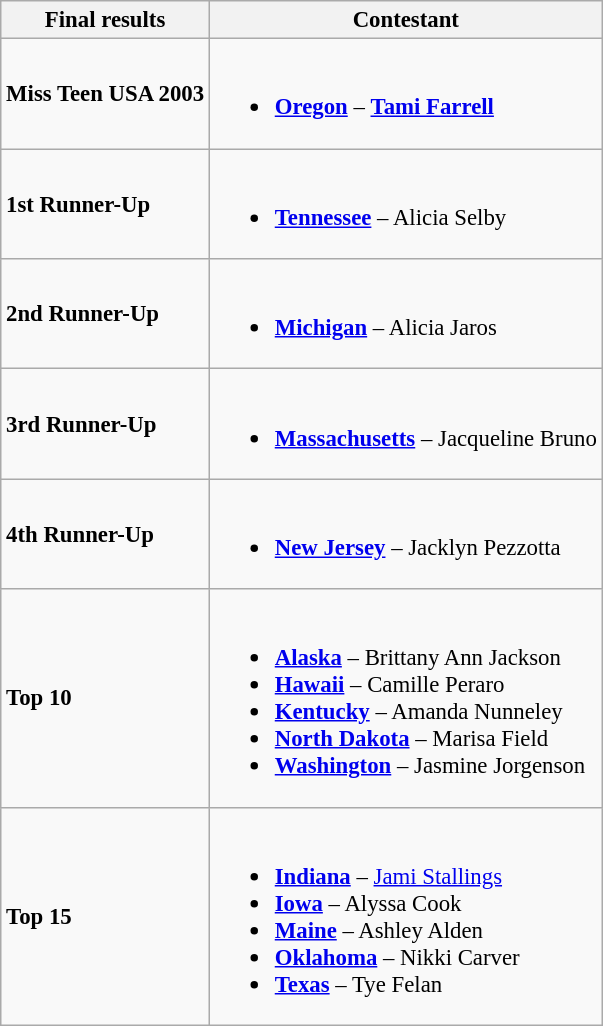<table class="wikitable sortable" style="font-size:95%;">
<tr>
<th>Final results</th>
<th>Contestant</th>
</tr>
<tr>
<td><strong>Miss Teen USA 2003</strong></td>
<td><br><ul><li><strong> <a href='#'>Oregon</a></strong> – <strong><a href='#'>Tami Farrell</a></strong></li></ul></td>
</tr>
<tr>
<td><strong>1st Runner-Up</strong></td>
<td><br><ul><li><strong> <a href='#'>Tennessee</a></strong> – Alicia Selby</li></ul></td>
</tr>
<tr>
<td><strong>2nd Runner-Up</strong></td>
<td><br><ul><li><strong> <a href='#'>Michigan</a></strong> – Alicia Jaros</li></ul></td>
</tr>
<tr>
<td><strong>3rd Runner-Up</strong></td>
<td><br><ul><li><strong> <a href='#'>Massachusetts</a></strong> – Jacqueline Bruno</li></ul></td>
</tr>
<tr>
<td><strong>4th Runner-Up</strong></td>
<td><br><ul><li><strong> <a href='#'>New Jersey</a></strong> – Jacklyn Pezzotta</li></ul></td>
</tr>
<tr>
<td><strong>Top 10</strong></td>
<td><br><ul><li><strong> <a href='#'>Alaska</a></strong> – Brittany Ann Jackson</li><li><strong> <a href='#'>Hawaii</a></strong> – Camille Peraro</li><li><strong> <a href='#'>Kentucky</a></strong> – Amanda Nunneley</li><li><strong> <a href='#'>North Dakota</a></strong> – Marisa Field</li><li><strong> <a href='#'>Washington</a></strong> – Jasmine Jorgenson</li></ul></td>
</tr>
<tr>
<td><strong>Top 15</strong></td>
<td><br><ul><li><strong> <a href='#'>Indiana</a></strong> – <a href='#'>Jami Stallings</a></li><li><strong> <a href='#'>Iowa</a></strong> – Alyssa Cook</li><li><strong> <a href='#'>Maine</a></strong> – Ashley Alden</li><li><strong> <a href='#'>Oklahoma</a></strong> – Nikki Carver</li><li><strong> <a href='#'>Texas</a></strong> – Tye Felan</li></ul></td>
</tr>
</table>
